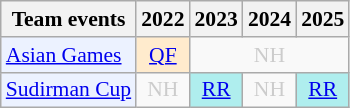<table class="wikitable" style="font-size: 90%; text-align:center">
<tr>
<th>Team events</th>
<th>2022</th>
<th>2023</th>
<th>2024</th>
<th>2025</th>
</tr>
<tr>
<td bgcolor="#ECF2FF"; align="left"><a href='#'>Asian Games</a></td>
<td bgcolor=FFEBCD><a href='#'>QF</a></td>
<td colspan="3" style=color:#ccc>NH</td>
</tr>
<tr>
<td bgcolor="#ECF2FF"; align="left"><a href='#'>Sudirman Cup</a></td>
<td style=color:#ccc>NH</td>
<td bgcolor=AFEEEE><a href='#'>RR</a></td>
<td style=color:#ccc>NH</td>
<td bgcolor=AFEEEE><a href='#'>RR</a></td>
</tr>
</table>
